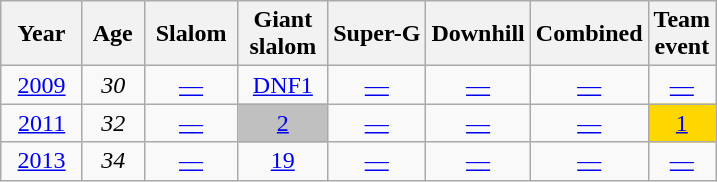<table class=wikitable style="text-align:center">
<tr>
<th>  Year  </th>
<th> Age </th>
<th> Slalom </th>
<th> Giant <br> slalom </th>
<th>Super-G</th>
<th>Downhill</th>
<th>Combined</th>
<th>Team<br>event</th>
</tr>
<tr>
<td><a href='#'>2009</a></td>
<td><em>30</em></td>
<td><a href='#'>—</a></td>
<td><a href='#'>DNF1</a></td>
<td><a href='#'>—</a></td>
<td><a href='#'>—</a></td>
<td><a href='#'>—</a></td>
<td><a href='#'>—</a></td>
</tr>
<tr>
<td><a href='#'>2011</a></td>
<td><em>32</em></td>
<td><a href='#'>—</a></td>
<td bgcolor="silver"><a href='#'>2</a></td>
<td><a href='#'>—</a></td>
<td><a href='#'>—</a></td>
<td><a href='#'>—</a></td>
<td style="background:gold;"><a href='#'>1</a></td>
</tr>
<tr>
<td><a href='#'>2013</a></td>
<td><em>34</em></td>
<td><a href='#'>—</a></td>
<td><a href='#'>19</a></td>
<td><a href='#'>—</a></td>
<td><a href='#'>—</a></td>
<td><a href='#'>—</a></td>
<td><a href='#'>—</a></td>
</tr>
</table>
